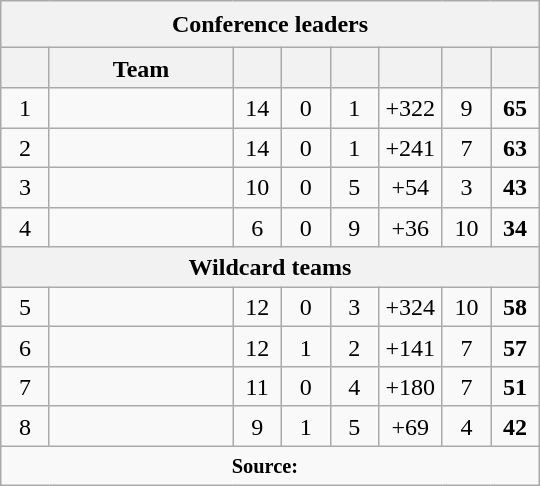<table class="wikitable" style="float:right; margin-left:15px; text-align: center; line-height:120%; font-size:100%;">
<tr>
<th colspan="100%" cellpadding="0" cellspacing="0" style="line-height:150%;">Conference leaders</th>
</tr>
<tr>
<th style="width:25px;"></th>
<th style="width:115px;">Team</th>
<th style="width:25px;"></th>
<th style="width:25px;"></th>
<th style="width:25px;"></th>
<th style="width:35px;"></th>
<th style="width:25px;"></th>
<th style="width:25px;"><br></th>
</tr>
<tr>
<td>1</td>
<td style="text-align:left;"></td>
<td>14</td>
<td>0</td>
<td>1</td>
<td>+322</td>
<td>9</td>
<td><strong>65</strong></td>
</tr>
<tr>
<td>2</td>
<td style="text-align:left;"></td>
<td>14</td>
<td>0</td>
<td>1</td>
<td>+241</td>
<td>7</td>
<td><strong>63</strong></td>
</tr>
<tr>
<td>3</td>
<td style="text-align:left;"></td>
<td>10</td>
<td>0</td>
<td>5</td>
<td>+54</td>
<td>3</td>
<td><strong>43</strong></td>
</tr>
<tr>
<td>4</td>
<td style="text-align:left;"></td>
<td>6</td>
<td>0</td>
<td>9</td>
<td>+36</td>
<td>10</td>
<td><strong>34</strong></td>
</tr>
<tr>
<th colspan="100%" cellpadding="0" cellspacing="0">Wildcard teams</th>
</tr>
<tr>
<td>5</td>
<td style="text-align:left;"></td>
<td>12</td>
<td>0</td>
<td>3</td>
<td>+324</td>
<td>10</td>
<td><strong>58</strong></td>
</tr>
<tr>
<td>6</td>
<td style="text-align:left;"></td>
<td>12</td>
<td>1</td>
<td>2</td>
<td>+141</td>
<td>7</td>
<td><strong>57</strong></td>
</tr>
<tr>
<td>7</td>
<td style="text-align:left;"></td>
<td>11</td>
<td>0</td>
<td>4</td>
<td>+180</td>
<td>7</td>
<td><strong>51</strong></td>
</tr>
<tr>
<td>8</td>
<td style="text-align:left;"></td>
<td>9</td>
<td>1</td>
<td>5</td>
<td>+69</td>
<td>4</td>
<td><strong>42</strong></td>
</tr>
<tr>
<td colspan=11 style="font-size:85%;"><strong>Source:</strong>  </td>
</tr>
</table>
